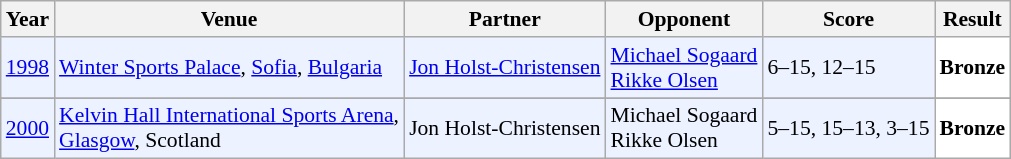<table class="sortable wikitable" style="font-size: 90%;">
<tr>
<th>Year</th>
<th>Venue</th>
<th>Partner</th>
<th>Opponent</th>
<th>Score</th>
<th>Result</th>
</tr>
<tr style="background:#ECF2FF">
<td align="center"><a href='#'>1998</a></td>
<td align="left"><a href='#'>Winter Sports Palace</a>, <a href='#'>Sofia</a>, <a href='#'>Bulgaria</a></td>
<td align="left"> <a href='#'>Jon Holst-Christensen</a></td>
<td align="left"> <a href='#'>Michael Sogaard</a> <br>  <a href='#'>Rikke Olsen</a></td>
<td align="left">6–15, 12–15</td>
<td style="text-align:left; background:white"> <strong>Bronze</strong></td>
</tr>
<tr>
</tr>
<tr style="background:#ECF2FF">
<td align="center"><a href='#'>2000</a></td>
<td align="left"><a href='#'>Kelvin Hall International Sports Arena</a>,<br><a href='#'>Glasgow</a>, Scotland</td>
<td align="left"> Jon Holst-Christensen</td>
<td align="left"> Michael Sogaard <br>  Rikke Olsen</td>
<td align="left">5–15, 15–13, 3–15</td>
<td style="text-align:left; background:white"> <strong>Bronze</strong></td>
</tr>
</table>
